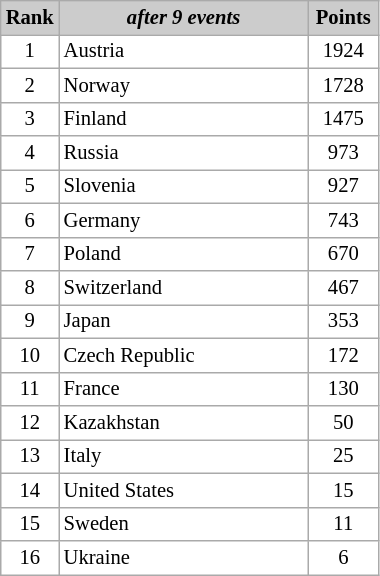<table class="wikitable plainrowheaders" style="background:#fff; font-size:86%; line-height:16px; border:gray solid 1px; border-collapse:collapse;">
<tr style="background:#ccc; text-align:center;">
<th scope="col" style="background:#ccc;" width=10px;">Rank</th>
<th scope="col" style="background:#ccc;" width=160px;"><em>after 9 events</em></th>
<th scope="col" style="background:#ccc;" width=40px;">Points</th>
</tr>
<tr align=center>
<td>1</td>
<td align=left><span>Austria</span></td>
<td><span>1924</span></td>
</tr>
<tr align=center>
<td>2</td>
<td align=left><span>Norway</span></td>
<td><span>1728</span></td>
</tr>
<tr align=center>
<td>3</td>
<td align=left><span>Finland</span></td>
<td><span>1475</span></td>
</tr>
<tr align=center>
<td>4</td>
<td align=left><span>Russia</span></td>
<td><span>973</span></td>
</tr>
<tr align=center>
<td>5</td>
<td align=left><span>Slovenia</span></td>
<td><span>927</span></td>
</tr>
<tr align=center>
<td>6</td>
<td align=left><span>Germany</span></td>
<td><span>743</span></td>
</tr>
<tr align=center>
<td>7</td>
<td align=left><span>Poland</span></td>
<td><span>670</span></td>
</tr>
<tr align=center>
<td>8</td>
<td align=left><span>Switzerland</span></td>
<td><span>467</span></td>
</tr>
<tr align=center>
<td>9</td>
<td align=left><span>Japan</span></td>
<td><span>353</span></td>
</tr>
<tr align=center>
<td>10</td>
<td align=left><span>Czech Republic</span></td>
<td><span>172</span></td>
</tr>
<tr align=center>
<td>11</td>
<td align=left><span>France</span></td>
<td><span>130</span></td>
</tr>
<tr align=center>
<td>12</td>
<td align=left><span>Kazakhstan</span></td>
<td><span>50</span></td>
</tr>
<tr align=center>
<td>13</td>
<td align=left><span>Italy</span></td>
<td><span>25</span></td>
</tr>
<tr align=center>
<td>14</td>
<td align=left><span>United States</span></td>
<td><span>15</span></td>
</tr>
<tr align=center>
<td>15</td>
<td align=left><span>Sweden</span></td>
<td><span>11</span></td>
</tr>
<tr align=center>
<td>16</td>
<td align=left><span>Ukraine</span></td>
<td><span>6</span></td>
</tr>
</table>
